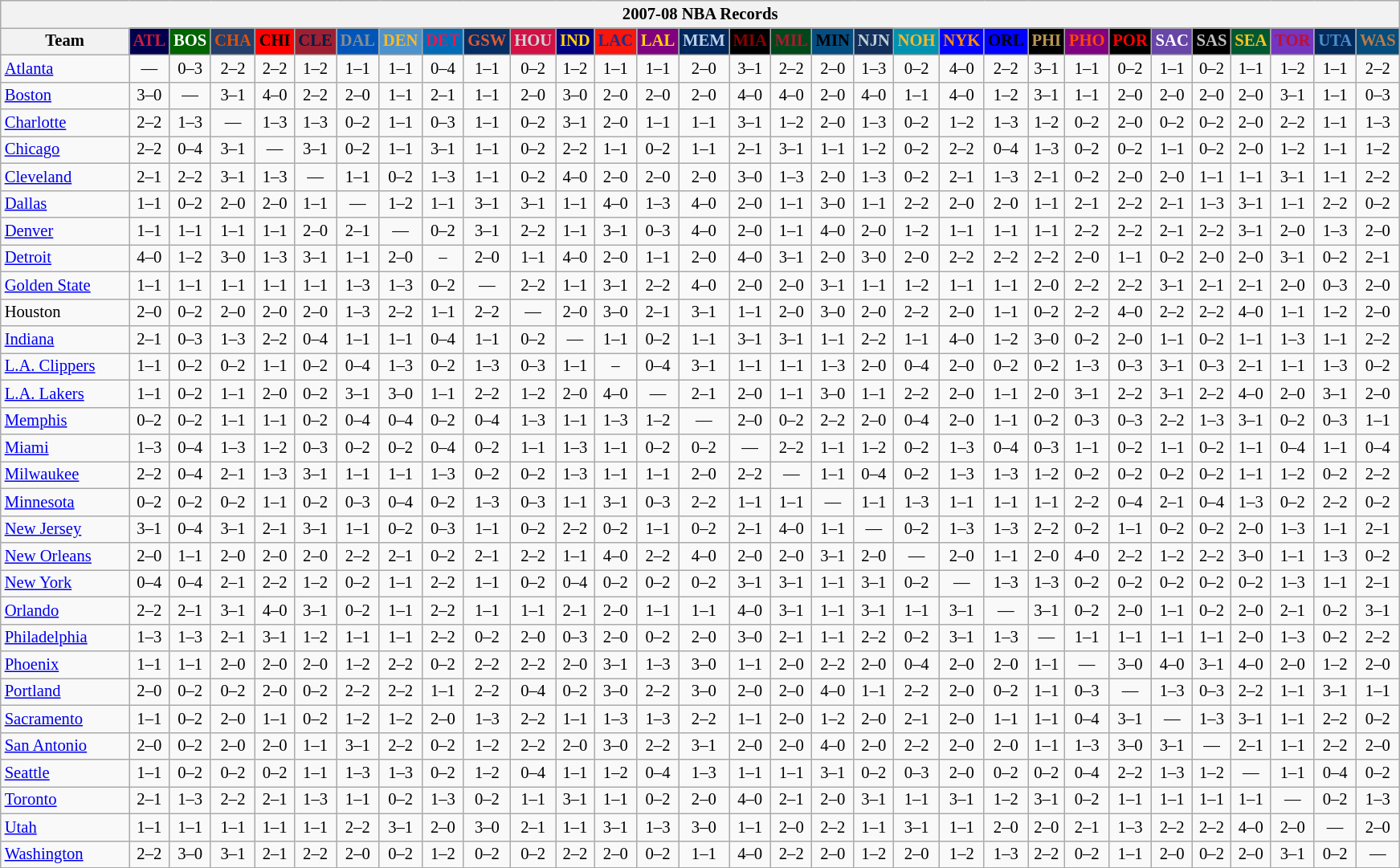<table class="wikitable" style="font-size:86%; text-align:center;">
<tr>
<th colspan=31>2007-08 NBA Records</th>
</tr>
<tr>
<th width=100>Team</th>
<th style="background:#00004d;color:#C41E3a;width=35">ATL</th>
<th style="background:#006400;color:#FFFFFF;width=35">BOS</th>
<th style="background:#253E6A;color:#DF5106;width=35">CHA</th>
<th style="background:#FF0000;color:#000000;width=35">CHI</th>
<th style="background:#9F1F32;color:#001D43;width=35">CLE</th>
<th style="background:#0055BA;color:#898D8F;width=35">DAL</th>
<th style="background:#4C92CC;color:#FDB827;width=35">DEN</th>
<th style="background:#006BB7;color:#ED164B;width=35">DET</th>
<th style="background:#072E63;color:#DC5A34;width=35">GSW</th>
<th style="background:#D31145;color:#CBD4D8;width=35">HOU</th>
<th style="background:#000080;color:#FFD700;width=35">IND</th>
<th style="background:#F9160D;color:#1A2E8B;width=35">LAC</th>
<th style="background:#800080;color:#FFD700;width=35">LAL</th>
<th style="background:#00265B;color:#BAD1EB;width=35">MEM</th>
<th style="background:#000000;color:#8B0000;width=35">MIA</th>
<th style="background:#00471B;color:#AC1A2F;width=35">MIL</th>
<th style="background:#044D80;color:#000000;width=35">MIN</th>
<th style="background:#12305B;color:#C4CED4;width=35">NJN</th>
<th style="background:#0093B1;color:#FDB827;width=35">NOH</th>
<th style="background:#0000FF;color:#FF8C00;width=35">NYK</th>
<th style="background:#0000FF;color:#000000;width=35">ORL</th>
<th style="background:#000000;color:#BB9754;width=35">PHI</th>
<th style="background:#800080;color:#FF4500;width=35">PHO</th>
<th style="background:#000000;color:#FF0000;width=35">POR</th>
<th style="background:#6846A8;color:#FFFFFF;width=35">SAC</th>
<th style="background:#000000;color:#C0C0C0;width=35">SAS</th>
<th style="background:#005831;color:#FFC322;width=35">SEA</th>
<th style="background:#7436BF;color:#BE0F34;width=35">TOR</th>
<th style="background:#042A5C;color:#4C8ECC;width=35">UTA</th>
<th style="background:#044D7D;color:#BC7A44;width=35">WAS</th>
</tr>
<tr>
<td style="text-align:left;"><a href='#'>Atlanta</a></td>
<td>—</td>
<td>0–3</td>
<td>2–2</td>
<td>2–2</td>
<td>1–2</td>
<td>1–1</td>
<td>1–1</td>
<td>0–4</td>
<td>1–1</td>
<td>0–2</td>
<td>1–2</td>
<td>1–1</td>
<td>1–1</td>
<td>2–0</td>
<td>3–1</td>
<td>2–2</td>
<td>2–0</td>
<td>1–3</td>
<td>0–2</td>
<td>4–0</td>
<td>2–2</td>
<td>3–1</td>
<td>1–1</td>
<td>0–2</td>
<td>1–1</td>
<td>0–2</td>
<td>1–1</td>
<td>1–2</td>
<td>1–1</td>
<td>2–2</td>
</tr>
<tr>
<td style="text-align:left;"><a href='#'>Boston</a></td>
<td>3–0</td>
<td>—</td>
<td>3–1</td>
<td>4–0</td>
<td>2–2</td>
<td>2–0</td>
<td>1–1</td>
<td>2–1</td>
<td>1–1</td>
<td>2–0</td>
<td>3–0</td>
<td>2–0</td>
<td>2–0</td>
<td>2–0</td>
<td>4–0</td>
<td>4–0</td>
<td>2–0</td>
<td>4–0</td>
<td>1–1</td>
<td>4–0</td>
<td>1–2</td>
<td>3–1</td>
<td>1–1</td>
<td>2–0</td>
<td>2–0</td>
<td>2–0</td>
<td>2–0</td>
<td>3–1</td>
<td>1–1</td>
<td>0–3</td>
</tr>
<tr>
<td style="text-align:left;"><a href='#'>Charlotte</a></td>
<td>2–2</td>
<td>1–3</td>
<td>—</td>
<td>1–3</td>
<td>1–3</td>
<td>0–2</td>
<td>1–1</td>
<td>0–3</td>
<td>1–1</td>
<td>0–2</td>
<td>3–1</td>
<td>2–0</td>
<td>1–1</td>
<td>1–1</td>
<td>3–1</td>
<td>1–2</td>
<td>2–0</td>
<td>1–3</td>
<td>0–2</td>
<td>1–2</td>
<td>1–3</td>
<td>1–2</td>
<td>0–2</td>
<td>2–0</td>
<td>0–2</td>
<td>0–2</td>
<td>2–0</td>
<td>2–2</td>
<td>1–1</td>
<td>1–3</td>
</tr>
<tr>
<td style="text-align:left;"><a href='#'>Chicago</a></td>
<td>2–2</td>
<td>0–4</td>
<td>3–1</td>
<td>—</td>
<td>3–1</td>
<td>0–2</td>
<td>1–1</td>
<td>3–1</td>
<td>1–1</td>
<td>0–2</td>
<td>2–2</td>
<td>1–1</td>
<td>0–2</td>
<td>1–1</td>
<td>2–1</td>
<td>3–1</td>
<td>1–1</td>
<td>1–2</td>
<td>0–2</td>
<td>2–2</td>
<td>0–4</td>
<td>1–3</td>
<td>0–2</td>
<td>0–2</td>
<td>1–1</td>
<td>0–2</td>
<td>2–0</td>
<td>1–2</td>
<td>1–1</td>
<td>1–2</td>
</tr>
<tr>
<td style="text-align:left;"><a href='#'>Cleveland</a></td>
<td>2–1</td>
<td>2–2</td>
<td>3–1</td>
<td>1–3</td>
<td>—</td>
<td>1–1</td>
<td>0–2</td>
<td>1–3</td>
<td>1–1</td>
<td>0–2</td>
<td>4–0</td>
<td>2–0</td>
<td>2–0</td>
<td>2–0</td>
<td>3–0</td>
<td>1–3</td>
<td>2–0</td>
<td>1–3</td>
<td>0–2</td>
<td>2–1</td>
<td>1–3</td>
<td>2–1</td>
<td>0–2</td>
<td>2–0</td>
<td>2–0</td>
<td>1–1</td>
<td>1–1</td>
<td>3–1</td>
<td>1–1</td>
<td>2–2</td>
</tr>
<tr>
<td style="text-align:left;"><a href='#'>Dallas</a></td>
<td>1–1</td>
<td>0–2</td>
<td>2–0</td>
<td>2–0</td>
<td>1–1</td>
<td>—</td>
<td>1–2</td>
<td>1–1</td>
<td>3–1</td>
<td>3–1</td>
<td>1–1</td>
<td>4–0</td>
<td>1–3</td>
<td>4–0</td>
<td>2–0</td>
<td>1–1</td>
<td>3–0</td>
<td>1–1</td>
<td>2–2</td>
<td>2–0</td>
<td>2–0</td>
<td>1–1</td>
<td>2–1</td>
<td>2–2</td>
<td>2–1</td>
<td>1–3</td>
<td>3–1</td>
<td>1–1</td>
<td>2–2</td>
<td>0–2</td>
</tr>
<tr>
<td style="text-align:left;"><a href='#'>Denver</a></td>
<td>1–1</td>
<td>1–1</td>
<td>1–1</td>
<td>1–1</td>
<td>2–0</td>
<td>2–1</td>
<td>—</td>
<td>0–2</td>
<td>3–1</td>
<td>2–2</td>
<td>1–1</td>
<td>3–1</td>
<td>0–3</td>
<td>4–0</td>
<td>2–0</td>
<td>1–1</td>
<td>4–0</td>
<td>2–0</td>
<td>1–2</td>
<td>1–1</td>
<td>1–1</td>
<td>1–1</td>
<td>2–2</td>
<td>2–2</td>
<td>2–1</td>
<td>2–2</td>
<td>3–1</td>
<td>2–0</td>
<td>1–3</td>
<td>2–0</td>
</tr>
<tr>
<td style="text-align:left;"><a href='#'>Detroit</a></td>
<td>4–0</td>
<td>1–2</td>
<td>3–0</td>
<td>1–3</td>
<td>3–1</td>
<td>1–1</td>
<td>2–0</td>
<td>–</td>
<td>2–0</td>
<td>1–1</td>
<td>4–0</td>
<td>2–0</td>
<td>1–1</td>
<td>2–0</td>
<td>4–0</td>
<td>3–1</td>
<td>2–0</td>
<td>3–0</td>
<td>2–0</td>
<td>2–2</td>
<td>2–2</td>
<td>2–2</td>
<td>2–0</td>
<td>1–1</td>
<td>0–2</td>
<td>2–0</td>
<td>2–0</td>
<td>3–1</td>
<td>0–2</td>
<td>2–1</td>
</tr>
<tr>
<td style="text-align:left;"><a href='#'>Golden State</a></td>
<td>1–1</td>
<td>1–1</td>
<td>1–1</td>
<td>1–1</td>
<td>1–1</td>
<td>1–3</td>
<td>1–3</td>
<td>0–2</td>
<td>—</td>
<td>2–2</td>
<td>1–1</td>
<td>3–1</td>
<td>2–2</td>
<td>4–0</td>
<td>2–0</td>
<td>2–0</td>
<td>3–1</td>
<td>1–1</td>
<td>1–2</td>
<td>1–1</td>
<td>1–1</td>
<td>2–0</td>
<td>2–2</td>
<td>2–2</td>
<td>3–1</td>
<td>2–1</td>
<td>2–1</td>
<td>2–0</td>
<td>0–3</td>
<td>2–0</td>
</tr>
<tr>
<td style="text-align:left;">Houston</td>
<td>2–0</td>
<td>0–2</td>
<td>2–0</td>
<td>2–0</td>
<td>2–0</td>
<td>1–3</td>
<td>2–2</td>
<td>1–1</td>
<td>2–2</td>
<td>—</td>
<td>2–0</td>
<td>3–0</td>
<td>2–1</td>
<td>3–1</td>
<td>1–1</td>
<td>2–0</td>
<td>3–0</td>
<td>2–0</td>
<td>2–2</td>
<td>2–0</td>
<td>1–1</td>
<td>0–2</td>
<td>2–2</td>
<td>4–0</td>
<td>2–2</td>
<td>2–2</td>
<td>4–0</td>
<td>1–1</td>
<td>1–2</td>
<td>2–0</td>
</tr>
<tr>
<td style="text-align:left;"><a href='#'>Indiana</a></td>
<td>2–1</td>
<td>0–3</td>
<td>1–3</td>
<td>2–2</td>
<td>0–4</td>
<td>1–1</td>
<td>1–1</td>
<td>0–4</td>
<td>1–1</td>
<td>0–2</td>
<td>—</td>
<td>1–1</td>
<td>0–2</td>
<td>1–1</td>
<td>3–1</td>
<td>3–1</td>
<td>1–1</td>
<td>2–2</td>
<td>1–1</td>
<td>4–0</td>
<td>1–2</td>
<td>3–0</td>
<td>0–2</td>
<td>2–0</td>
<td>1–1</td>
<td>0–2</td>
<td>1–1</td>
<td>1–3</td>
<td>1–1</td>
<td>2–2</td>
</tr>
<tr>
<td style="text-align:left;"><a href='#'>L.A. Clippers</a></td>
<td>1–1</td>
<td>0–2</td>
<td>0–2</td>
<td>1–1</td>
<td>0–2</td>
<td>0–4</td>
<td>1–3</td>
<td>0–2</td>
<td>1–3</td>
<td>0–3</td>
<td>1–1</td>
<td>–</td>
<td>0–4</td>
<td>3–1</td>
<td>1–1</td>
<td>1–1</td>
<td>1–3</td>
<td>2–0</td>
<td>0–4</td>
<td>2–0</td>
<td>0–2</td>
<td>0–2</td>
<td>1–3</td>
<td>0–3</td>
<td>3–1</td>
<td>0–3</td>
<td>2–1</td>
<td>1–1</td>
<td>1–3</td>
<td>0–2</td>
</tr>
<tr>
<td style="text-align:left;"><a href='#'>L.A. Lakers</a></td>
<td>1–1</td>
<td>0–2</td>
<td>1–1</td>
<td>2–0</td>
<td>0–2</td>
<td>3–1</td>
<td>3–0</td>
<td>1–1</td>
<td>2–2</td>
<td>1–2</td>
<td>2–0</td>
<td>4–0</td>
<td>—</td>
<td>2–1</td>
<td>2–0</td>
<td>1–1</td>
<td>3–0</td>
<td>1–1</td>
<td>2–2</td>
<td>2–0</td>
<td>1–1</td>
<td>2–0</td>
<td>3–1</td>
<td>2–2</td>
<td>3–1</td>
<td>2–2</td>
<td>4–0</td>
<td>2–0</td>
<td>3–1</td>
<td>2–0</td>
</tr>
<tr>
<td style="text-align:left;"><a href='#'>Memphis</a></td>
<td>0–2</td>
<td>0–2</td>
<td>1–1</td>
<td>1–1</td>
<td>0–2</td>
<td>0–4</td>
<td>0–4</td>
<td>0–2</td>
<td>0–4</td>
<td>1–3</td>
<td>1–1</td>
<td>1–3</td>
<td>1–2</td>
<td>—</td>
<td>2–0</td>
<td>0–2</td>
<td>2–2</td>
<td>2–0</td>
<td>0–4</td>
<td>2–0</td>
<td>1–1</td>
<td>0–2</td>
<td>0–3</td>
<td>0–3</td>
<td>2–2</td>
<td>1–3</td>
<td>3–1</td>
<td>0–2</td>
<td>0–3</td>
<td>1–1</td>
</tr>
<tr>
<td style="text-align:left;"><a href='#'>Miami</a></td>
<td>1–3</td>
<td>0–4</td>
<td>1–3</td>
<td>1–2</td>
<td>0–3</td>
<td>0–2</td>
<td>0–2</td>
<td>0–4</td>
<td>0–2</td>
<td>1–1</td>
<td>1–3</td>
<td>1–1</td>
<td>0–2</td>
<td>0–2</td>
<td>—</td>
<td>2–2</td>
<td>1–1</td>
<td>1–2</td>
<td>0–2</td>
<td>1–3</td>
<td>0–4</td>
<td>0–3</td>
<td>1–1</td>
<td>0–2</td>
<td>1–1</td>
<td>0–2</td>
<td>1–1</td>
<td>0–4</td>
<td>1–1</td>
<td>0–4</td>
</tr>
<tr>
<td style="text-align:left;"><a href='#'>Milwaukee</a></td>
<td>2–2</td>
<td>0–4</td>
<td>2–1</td>
<td>1–3</td>
<td>3–1</td>
<td>1–1</td>
<td>1–1</td>
<td>1–3</td>
<td>0–2</td>
<td>0–2</td>
<td>1–3</td>
<td>1–1</td>
<td>1–1</td>
<td>2–0</td>
<td>2–2</td>
<td>—</td>
<td>1–1</td>
<td>0–4</td>
<td>0–2</td>
<td>1–3</td>
<td>1–3</td>
<td>1–2</td>
<td>0–2</td>
<td>0–2</td>
<td>0–2</td>
<td>0–2</td>
<td>1–1</td>
<td>1–2</td>
<td>0–2</td>
<td>2–2</td>
</tr>
<tr>
<td style="text-align:left;"><a href='#'>Minnesota</a></td>
<td>0–2</td>
<td>0–2</td>
<td>0–2</td>
<td>1–1</td>
<td>0–2</td>
<td>0–3</td>
<td>0–4</td>
<td>0–2</td>
<td>1–3</td>
<td>0–3</td>
<td>1–1</td>
<td>3–1</td>
<td>0–3</td>
<td>2–2</td>
<td>1–1</td>
<td>1–1</td>
<td>—</td>
<td>1–1</td>
<td>1–3</td>
<td>1–1</td>
<td>1–1</td>
<td>1–1</td>
<td>2–2</td>
<td>0–4</td>
<td>2–1</td>
<td>0–4</td>
<td>1–3</td>
<td>0–2</td>
<td>2–2</td>
<td>0–2</td>
</tr>
<tr>
<td style="text-align:left;"><a href='#'>New Jersey</a></td>
<td>3–1</td>
<td>0–4</td>
<td>3–1</td>
<td>2–1</td>
<td>3–1</td>
<td>1–1</td>
<td>0–2</td>
<td>0–3</td>
<td>1–1</td>
<td>0–2</td>
<td>2–2</td>
<td>0–2</td>
<td>1–1</td>
<td>0–2</td>
<td>2–1</td>
<td>4–0</td>
<td>1–1</td>
<td>—</td>
<td>0–2</td>
<td>1–3</td>
<td>1–3</td>
<td>2–2</td>
<td>0–2</td>
<td>1–1</td>
<td>0–2</td>
<td>0–2</td>
<td>2–0</td>
<td>1–3</td>
<td>1–1</td>
<td>2–1</td>
</tr>
<tr>
<td style="text-align:left;"><a href='#'>New Orleans</a></td>
<td>2–0</td>
<td>1–1</td>
<td>2–0</td>
<td>2–0</td>
<td>2–0</td>
<td>2–2</td>
<td>2–1</td>
<td>0–2</td>
<td>2–1</td>
<td>2–2</td>
<td>1–1</td>
<td>4–0</td>
<td>2–2</td>
<td>4–0</td>
<td>2–0</td>
<td>2–0</td>
<td>3–1</td>
<td>2–0</td>
<td>—</td>
<td>2–0</td>
<td>1–1</td>
<td>2–0</td>
<td>4–0</td>
<td>2–2</td>
<td>1–2</td>
<td>2–2</td>
<td>3–0</td>
<td>1–1</td>
<td>1–3</td>
<td>0–2</td>
</tr>
<tr>
<td style="text-align:left;"><a href='#'>New York</a></td>
<td>0–4</td>
<td>0–4</td>
<td>2–1</td>
<td>2–2</td>
<td>1–2</td>
<td>0–2</td>
<td>1–1</td>
<td>2–2</td>
<td>1–1</td>
<td>0–2</td>
<td>0–4</td>
<td>0–2</td>
<td>0–2</td>
<td>0–2</td>
<td>3–1</td>
<td>3–1</td>
<td>1–1</td>
<td>3–1</td>
<td>0–2</td>
<td>—</td>
<td>1–3</td>
<td>1–3</td>
<td>0–2</td>
<td>0–2</td>
<td>0–2</td>
<td>0–2</td>
<td>0–2</td>
<td>1–3</td>
<td>1–1</td>
<td>2–1</td>
</tr>
<tr>
<td style="text-align:left;"><a href='#'>Orlando</a></td>
<td>2–2</td>
<td>2–1</td>
<td>3–1</td>
<td>4–0</td>
<td>3–1</td>
<td>0–2</td>
<td>1–1</td>
<td>2–2</td>
<td>1–1</td>
<td>1–1</td>
<td>2–1</td>
<td>2–0</td>
<td>1–1</td>
<td>1–1</td>
<td>4–0</td>
<td>3–1</td>
<td>1–1</td>
<td>3–1</td>
<td>1–1</td>
<td>3–1</td>
<td>—</td>
<td>3–1</td>
<td>0–2</td>
<td>2–0</td>
<td>1–1</td>
<td>0–2</td>
<td>2–0</td>
<td>2–1</td>
<td>0–2</td>
<td>3–1</td>
</tr>
<tr>
<td style="text-align:left;"><a href='#'>Philadelphia</a></td>
<td>1–3</td>
<td>1–3</td>
<td>2–1</td>
<td>3–1</td>
<td>1–2</td>
<td>1–1</td>
<td>1–1</td>
<td>2–2</td>
<td>0–2</td>
<td>2–0</td>
<td>0–3</td>
<td>2–0</td>
<td>0–2</td>
<td>2–0</td>
<td>3–0</td>
<td>2–1</td>
<td>1–1</td>
<td>2–2</td>
<td>0–2</td>
<td>3–1</td>
<td>1–3</td>
<td>—</td>
<td>1–1</td>
<td>1–1</td>
<td>1–1</td>
<td>1–1</td>
<td>2–0</td>
<td>1–3</td>
<td>0–2</td>
<td>2–2</td>
</tr>
<tr>
<td style="text-align:left;"><a href='#'>Phoenix</a></td>
<td>1–1</td>
<td>1–1</td>
<td>2–0</td>
<td>2–0</td>
<td>2–0</td>
<td>1–2</td>
<td>2–2</td>
<td>0–2</td>
<td>2–2</td>
<td>2–2</td>
<td>2–0</td>
<td>3–1</td>
<td>1–3</td>
<td>3–0</td>
<td>1–1</td>
<td>2–0</td>
<td>2–2</td>
<td>2–0</td>
<td>0–4</td>
<td>2–0</td>
<td>2–0</td>
<td>1–1</td>
<td>—</td>
<td>3–0</td>
<td>4–0</td>
<td>3–1</td>
<td>4–0</td>
<td>2–0</td>
<td>1–2</td>
<td>2–0</td>
</tr>
<tr>
<td style="text-align:left;"><a href='#'>Portland</a></td>
<td>2–0</td>
<td>0–2</td>
<td>0–2</td>
<td>2–0</td>
<td>0–2</td>
<td>2–2</td>
<td>2–2</td>
<td>1–1</td>
<td>2–2</td>
<td>0–4</td>
<td>0–2</td>
<td>3–0</td>
<td>2–2</td>
<td>3–0</td>
<td>2–0</td>
<td>2–0</td>
<td>4–0</td>
<td>1–1</td>
<td>2–2</td>
<td>2–0</td>
<td>0–2</td>
<td>1–1</td>
<td>0–3</td>
<td>—</td>
<td>1–3</td>
<td>0–3</td>
<td>2–2</td>
<td>1–1</td>
<td>3–1</td>
<td>1–1</td>
</tr>
<tr>
<td style="text-align:left;"><a href='#'>Sacramento</a></td>
<td>1–1</td>
<td>0–2</td>
<td>2–0</td>
<td>1–1</td>
<td>0–2</td>
<td>1–2</td>
<td>1–2</td>
<td>2–0</td>
<td>1–3</td>
<td>2–2</td>
<td>1–1</td>
<td>1–3</td>
<td>1–3</td>
<td>2–2</td>
<td>1–1</td>
<td>2–0</td>
<td>1–2</td>
<td>2–0</td>
<td>2–1</td>
<td>2–0</td>
<td>1–1</td>
<td>1–1</td>
<td>0–4</td>
<td>3–1</td>
<td>—</td>
<td>1–3</td>
<td>3–1</td>
<td>1–1</td>
<td>2–2</td>
<td>0–2</td>
</tr>
<tr>
<td style="text-align:left;"><a href='#'>San Antonio</a></td>
<td>2–0</td>
<td>0–2</td>
<td>2–0</td>
<td>2–0</td>
<td>1–1</td>
<td>3–1</td>
<td>2–2</td>
<td>0–2</td>
<td>1–2</td>
<td>2–2</td>
<td>2–0</td>
<td>3–0</td>
<td>2–2</td>
<td>3–1</td>
<td>2–0</td>
<td>2–0</td>
<td>4–0</td>
<td>2–0</td>
<td>2–2</td>
<td>2–0</td>
<td>2–0</td>
<td>1–1</td>
<td>1–3</td>
<td>3–0</td>
<td>3–1</td>
<td>—</td>
<td>2–1</td>
<td>1–1</td>
<td>2–2</td>
<td>2–0</td>
</tr>
<tr>
<td style="text-align:left;"><a href='#'>Seattle</a></td>
<td>1–1</td>
<td>0–2</td>
<td>0–2</td>
<td>0–2</td>
<td>1–1</td>
<td>1–3</td>
<td>1–3</td>
<td>0–2</td>
<td>1–2</td>
<td>0–4</td>
<td>1–1</td>
<td>1–2</td>
<td>0–4</td>
<td>1–3</td>
<td>1–1</td>
<td>1–1</td>
<td>3–1</td>
<td>0–2</td>
<td>0–3</td>
<td>2–0</td>
<td>0–2</td>
<td>0–2</td>
<td>0–4</td>
<td>2–2</td>
<td>1–3</td>
<td>1–2</td>
<td>—</td>
<td>1–1</td>
<td>0–4</td>
<td>0–2</td>
</tr>
<tr>
<td style="text-align:left;"><a href='#'>Toronto</a></td>
<td>2–1</td>
<td>1–3</td>
<td>2–2</td>
<td>2–1</td>
<td>1–3</td>
<td>1–1</td>
<td>0–2</td>
<td>1–3</td>
<td>0–2</td>
<td>1–1</td>
<td>3–1</td>
<td>1–1</td>
<td>0–2</td>
<td>2–0</td>
<td>4–0</td>
<td>2–1</td>
<td>2–0</td>
<td>3–1</td>
<td>1–1</td>
<td>3–1</td>
<td>1–2</td>
<td>3–1</td>
<td>0–2</td>
<td>1–1</td>
<td>1–1</td>
<td>1–1</td>
<td>1–1</td>
<td>—</td>
<td>0–2</td>
<td>1–3</td>
</tr>
<tr>
<td style="text-align:left;"><a href='#'>Utah</a></td>
<td>1–1</td>
<td>1–1</td>
<td>1–1</td>
<td>1–1</td>
<td>1–1</td>
<td>2–2</td>
<td>3–1</td>
<td>2–0</td>
<td>3–0</td>
<td>2–1</td>
<td>1–1</td>
<td>3–1</td>
<td>1–3</td>
<td>3–0</td>
<td>1–1</td>
<td>2–0</td>
<td>2–2</td>
<td>1–1</td>
<td>3–1</td>
<td>1–1</td>
<td>2–0</td>
<td>2–0</td>
<td>2–1</td>
<td>1–3</td>
<td>2–2</td>
<td>2–2</td>
<td>4–0</td>
<td>2–0</td>
<td>—</td>
<td>2–0</td>
</tr>
<tr>
<td style="text-align:left;"><a href='#'>Washington</a></td>
<td>2–2</td>
<td>3–0</td>
<td>3–1</td>
<td>2–1</td>
<td>2–2</td>
<td>2–0</td>
<td>0–2</td>
<td>1–2</td>
<td>0–2</td>
<td>0–2</td>
<td>2–2</td>
<td>2–0</td>
<td>0–2</td>
<td>1–1</td>
<td>4–0</td>
<td>2–2</td>
<td>2–0</td>
<td>1–2</td>
<td>2–0</td>
<td>1–2</td>
<td>1–3</td>
<td>2–2</td>
<td>0–2</td>
<td>1–1</td>
<td>2–0</td>
<td>0–2</td>
<td>2–0</td>
<td>3–1</td>
<td>0–2</td>
<td>—</td>
</tr>
</table>
